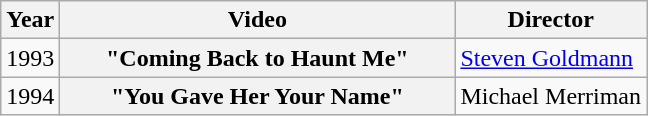<table class="wikitable plainrowheaders">
<tr>
<th>Year</th>
<th style="width:16em;">Video</th>
<th>Director</th>
</tr>
<tr>
<td>1993</td>
<th scope="row">"Coming Back to Haunt Me"</th>
<td><a href='#'>Steven Goldmann</a></td>
</tr>
<tr>
<td>1994</td>
<th scope="row">"You Gave Her Your Name"</th>
<td>Michael Merriman</td>
</tr>
</table>
